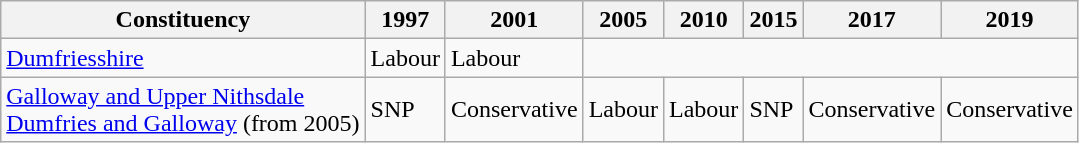<table class="wikitable">
<tr>
<th>Constituency</th>
<th>1997</th>
<th>2001</th>
<th>2005</th>
<th>2010</th>
<th>2015</th>
<th>2017</th>
<th>2019</th>
</tr>
<tr>
<td><a href='#'>Dumfriesshire</a></td>
<td bgcolor=>Labour</td>
<td bgcolor=>Labour</td>
<td colspan="5"></td>
</tr>
<tr>
<td><a href='#'>Galloway and Upper Nithsdale</a><br><a href='#'>Dumfries and Galloway</a> (from 2005)</td>
<td bgcolor=>SNP</td>
<td bgcolor=>Conservative</td>
<td bgcolor=>Labour</td>
<td bgcolor=>Labour</td>
<td bgcolor=>SNP</td>
<td bgcolor=>Conservative</td>
<td bgcolor=>Conservative</td>
</tr>
</table>
